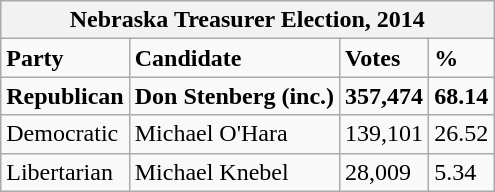<table class="wikitable">
<tr>
<th colspan="4">Nebraska Treasurer Election, 2014</th>
</tr>
<tr>
<td><strong>Party</strong></td>
<td><strong>Candidate</strong></td>
<td><strong>Votes</strong></td>
<td><strong>%</strong></td>
</tr>
<tr>
<td><strong>Republican</strong></td>
<td><strong>Don Stenberg (inc.)</strong></td>
<td><strong>357,474</strong></td>
<td><strong>68.14</strong></td>
</tr>
<tr>
<td>Democratic</td>
<td>Michael O'Hara</td>
<td>139,101</td>
<td>26.52</td>
</tr>
<tr>
<td>Libertarian</td>
<td>Michael Knebel</td>
<td>28,009</td>
<td>5.34</td>
</tr>
</table>
